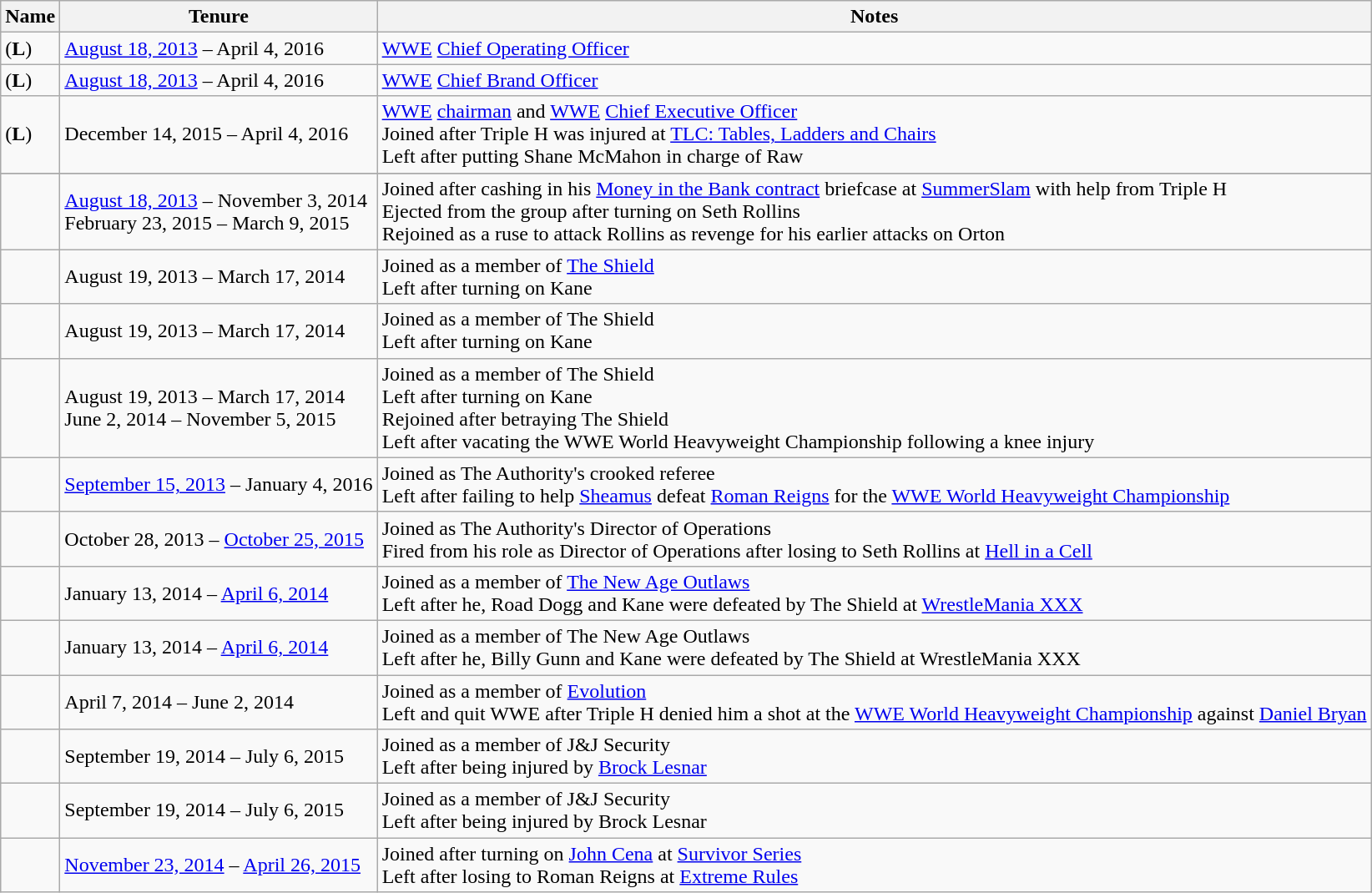<table class="wikitable sortable">
<tr>
<th class="unsortable">Name</th>
<th class="unsortable">Tenure</th>
<th class="unsortable">Notes</th>
</tr>
<tr Former members>
<td> (<strong>L</strong>)</td>
<td><a href='#'>August 18, 2013</a> – April 4, 2016</td>
<td><a href='#'>WWE</a> <a href='#'>Chief Operating Officer</a></td>
</tr>
<tr>
<td> (<strong>L</strong>)</td>
<td><a href='#'>August 18, 2013</a> – April 4, 2016</td>
<td><a href='#'>WWE</a> <a href='#'>Chief Brand Officer</a></td>
</tr>
<tr>
<td> (<strong>L</strong>)</td>
<td>December 14, 2015 – April 4, 2016</td>
<td><a href='#'>WWE</a> <a href='#'>chairman</a> and <a href='#'>WWE</a> <a href='#'>Chief Executive Officer</a><br>Joined after Triple H was injured at <a href='#'>TLC: Tables, Ladders and Chairs</a><br>Left after putting  Shane McMahon in charge of Raw</td>
</tr>
<tr>
</tr>
<tr>
<td></td>
<td><a href='#'>August 18, 2013</a> – November 3, 2014<br>February 23, 2015 – March 9, 2015</td>
<td>Joined after cashing in his <a href='#'>Money in the Bank contract</a> briefcase at <a href='#'>SummerSlam</a> with help from Triple H<br>Ejected from the group after turning on Seth Rollins<br>Rejoined as a ruse to attack Rollins as revenge for his earlier attacks on Orton</td>
</tr>
<tr>
<td></td>
<td>August 19, 2013 – March 17, 2014</td>
<td>Joined as a member of <a href='#'>The Shield</a><br>Left after turning on Kane</td>
</tr>
<tr>
<td></td>
<td>August 19, 2013 – March 17, 2014</td>
<td>Joined as a member of The Shield<br>Left after turning on Kane</td>
</tr>
<tr>
<td></td>
<td>August 19, 2013 – March 17, 2014<br>June 2, 2014 – November 5, 2015</td>
<td>Joined as a member of The Shield<br>Left after turning on Kane<br>Rejoined after betraying The Shield<br>Left after vacating the WWE World Heavyweight Championship following a knee injury</td>
</tr>
<tr>
<td></td>
<td><a href='#'>September 15, 2013</a> – January 4, 2016</td>
<td>Joined as The Authority's crooked referee<br>Left after failing to help <a href='#'>Sheamus</a> defeat <a href='#'>Roman Reigns</a> for the <a href='#'>WWE World Heavyweight Championship</a></td>
</tr>
<tr>
<td></td>
<td>October 28, 2013 – <a href='#'>October 25, 2015</a></td>
<td>Joined as The Authority's Director of Operations<br>Fired from his role as Director of Operations after losing to Seth Rollins at <a href='#'>Hell in a Cell</a></td>
</tr>
<tr>
<td></td>
<td>January 13, 2014 – <a href='#'>April 6, 2014</a></td>
<td>Joined as a member of <a href='#'>The New Age Outlaws</a><br>Left after he, Road Dogg and Kane were defeated by The Shield at <a href='#'>WrestleMania XXX</a></td>
</tr>
<tr>
<td></td>
<td>January 13, 2014 – <a href='#'>April 6, 2014</a></td>
<td>Joined as a member of The New Age Outlaws<br>Left after he, Billy Gunn and Kane were defeated by The Shield at WrestleMania XXX</td>
</tr>
<tr>
<td></td>
<td>April 7, 2014 – June 2, 2014</td>
<td>Joined as a member of <a href='#'>Evolution</a><br>Left and quit WWE after Triple H denied him a shot at the <a href='#'>WWE World Heavyweight Championship</a> against <a href='#'>Daniel Bryan</a></td>
</tr>
<tr>
<td></td>
<td>September 19, 2014 – July 6, 2015</td>
<td>Joined as a member of J&J Security<br>Left after being injured by <a href='#'>Brock Lesnar</a></td>
</tr>
<tr>
<td></td>
<td>September 19, 2014 – July 6, 2015</td>
<td>Joined as a member of J&J Security<br>Left after being injured by Brock Lesnar</td>
</tr>
<tr>
<td></td>
<td><a href='#'>November 23, 2014</a> – <a href='#'>April 26, 2015</a></td>
<td>Joined after turning on <a href='#'>John Cena</a> at <a href='#'>Survivor Series</a><br>Left after losing to Roman Reigns at <a href='#'>Extreme Rules</a></td>
</tr>
</table>
